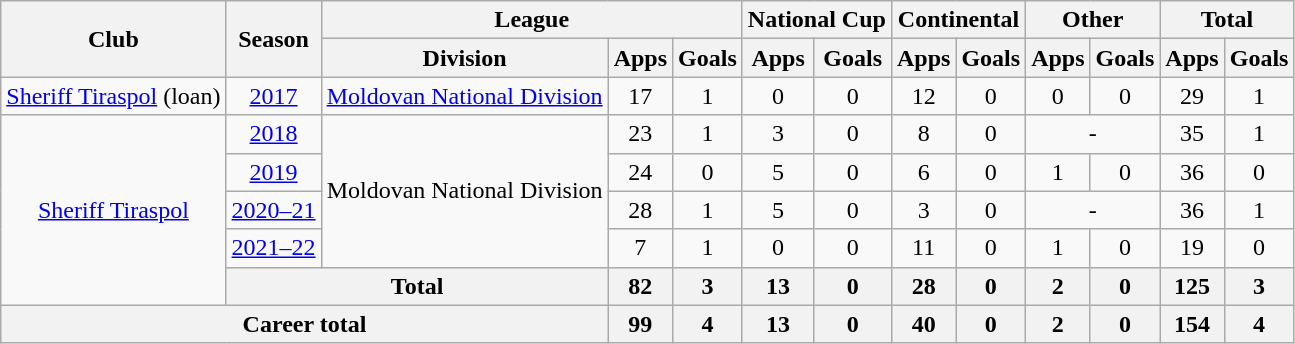<table class="wikitable" style="text-align:center">
<tr>
<th rowspan="2">Club</th>
<th rowspan="2">Season</th>
<th colspan="3">League</th>
<th colspan="2">National Cup</th>
<th colspan="2">Continental</th>
<th colspan="2">Other</th>
<th colspan="2">Total</th>
</tr>
<tr>
<th>Division</th>
<th>Apps</th>
<th>Goals</th>
<th>Apps</th>
<th>Goals</th>
<th>Apps</th>
<th>Goals</th>
<th>Apps</th>
<th>Goals</th>
<th>Apps</th>
<th>Goals</th>
</tr>
<tr>
<td><a href='#'>Sheriff Tiraspol</a> (loan)</td>
<td><a href='#'>2017</a></td>
<td><a href='#'>Moldovan National Division</a></td>
<td>17</td>
<td>1</td>
<td>0</td>
<td>0</td>
<td>12</td>
<td>0</td>
<td>0</td>
<td>0</td>
<td>29</td>
<td>1</td>
</tr>
<tr>
<td rowspan="5"><a href='#'>Sheriff Tiraspol</a></td>
<td><a href='#'>2018</a></td>
<td rowspan="4">Moldovan National Division</td>
<td>23</td>
<td>1</td>
<td>3</td>
<td>0</td>
<td>8</td>
<td>0</td>
<td colspan="2">-</td>
<td>35</td>
<td>1</td>
</tr>
<tr>
<td><a href='#'>2019</a></td>
<td>24</td>
<td>0</td>
<td>5</td>
<td>0</td>
<td>6</td>
<td>0</td>
<td>1</td>
<td>0</td>
<td>36</td>
<td>0</td>
</tr>
<tr>
<td><a href='#'>2020–21</a></td>
<td>28</td>
<td>1</td>
<td>5</td>
<td>0</td>
<td>3</td>
<td>0</td>
<td colspan="2">-</td>
<td>36</td>
<td>1</td>
</tr>
<tr>
<td><a href='#'>2021–22</a></td>
<td>7</td>
<td>1</td>
<td>0</td>
<td>0</td>
<td>11</td>
<td>0</td>
<td>1</td>
<td>0</td>
<td>19</td>
<td>0</td>
</tr>
<tr>
<th colspan="2">Total</th>
<th>82</th>
<th>3</th>
<th>13</th>
<th>0</th>
<th>28</th>
<th>0</th>
<th>2</th>
<th>0</th>
<th>125</th>
<th>3</th>
</tr>
<tr>
<th colspan="3">Career total</th>
<th>99</th>
<th>4</th>
<th>13</th>
<th>0</th>
<th>40</th>
<th>0</th>
<th>2</th>
<th>0</th>
<th>154</th>
<th>4</th>
</tr>
</table>
